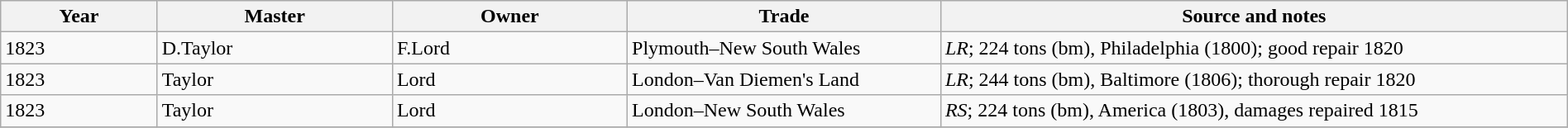<table class="wikitable" style="width:100%">
<tr style="vertical-align:top">
<th style="width:10%">Year</th>
<th style="width:15%">Master</th>
<th style="width:15%">Owner</th>
<th style="width:20%">Trade</th>
<th style="width:40%">Source and notes</th>
</tr>
<tr>
<td>1823</td>
<td>D.Taylor</td>
<td>F.Lord</td>
<td>Plymouth–New South Wales</td>
<td><em>LR</em>; 224 tons (bm), Philadelphia (1800); good repair 1820</td>
</tr>
<tr>
<td>1823</td>
<td>Taylor</td>
<td>Lord</td>
<td>London–Van Diemen's Land</td>
<td><em>LR</em>; 244 tons (bm), Baltimore (1806); thorough repair 1820</td>
</tr>
<tr>
<td>1823</td>
<td>Taylor</td>
<td>Lord</td>
<td>London–New South Wales</td>
<td><em>RS</em>; 224 tons (bm), America (1803), damages repaired 1815</td>
</tr>
<tr>
</tr>
</table>
